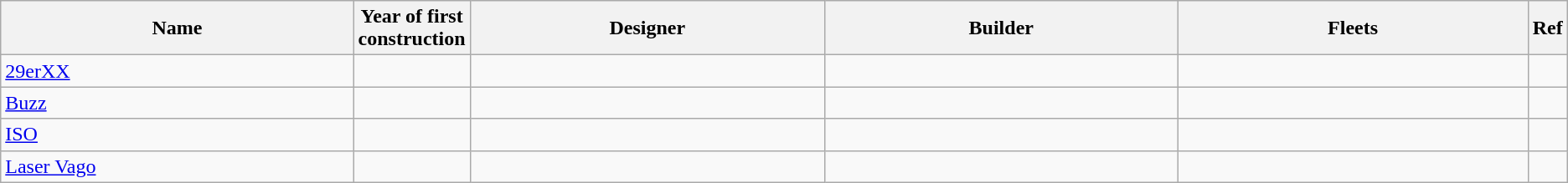<table class=wikitable>
<tr>
<th style="width:20em">Name</th>
<th>Year of first construction</th>
<th style="width:20em">Designer</th>
<th style="width:20em">Builder</th>
<th style="width:20em">Fleets</th>
<th>Ref</th>
</tr>
<tr>
<td><a href='#'>29erXX</a></td>
<td></td>
<td></td>
<td></td>
<td></td>
<td></td>
</tr>
<tr>
<td><a href='#'>Buzz</a></td>
<td></td>
<td></td>
<td></td>
<td></td>
<td></td>
</tr>
<tr>
<td><a href='#'>ISO</a></td>
<td></td>
<td></td>
<td></td>
<td></td>
<td></td>
</tr>
<tr>
<td><a href='#'>Laser Vago</a></td>
<td></td>
<td></td>
<td></td>
<td></td>
<td></td>
</tr>
</table>
